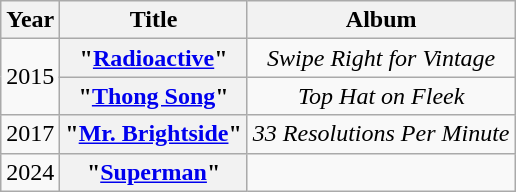<table class="wikitable plainrowheaders" style="text-align:center;">
<tr>
<th scope="col">Year</th>
<th scope="col">Title</th>
<th scope="col">Album</th>
</tr>
<tr>
<td rowspan="2">2015</td>
<th scope="row">"<a href='#'>Radioactive</a>"</th>
<td><em>Swipe Right for Vintage</em></td>
</tr>
<tr>
<th scope="row">"<a href='#'>Thong Song</a>"</th>
<td><em>Top Hat on Fleek</em></td>
</tr>
<tr>
<td>2017</td>
<th scope="row">"<a href='#'>Mr. Brightside</a>"</th>
<td><em>33 Resolutions Per Minute</em></td>
</tr>
<tr>
<td>2024</td>
<th scope="row">"<a href='#'>Superman</a>"</th>
<td></td>
</tr>
</table>
